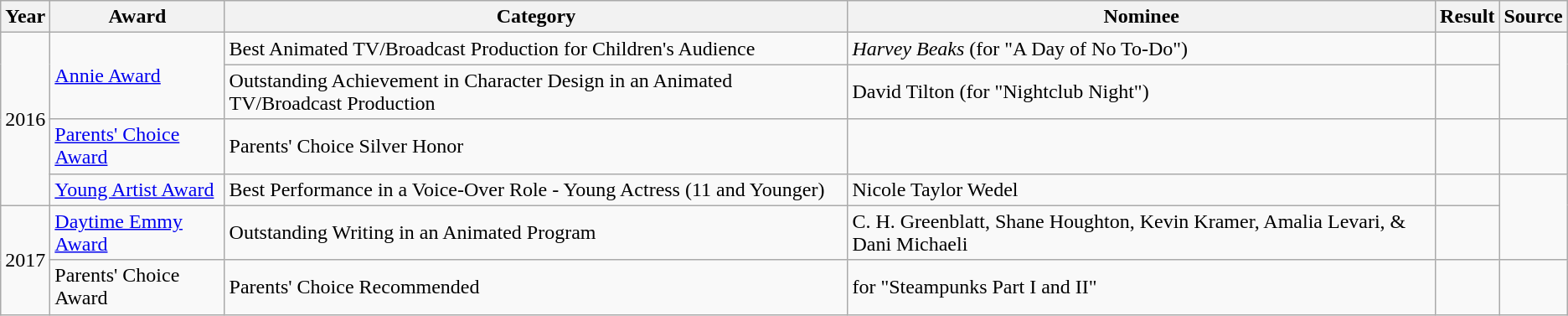<table class="wikitable">
<tr>
<th>Year</th>
<th>Award</th>
<th>Category</th>
<th>Nominee</th>
<th>Result</th>
<th>Source</th>
</tr>
<tr>
<td rowspan="4">2016</td>
<td rowspan="2"><a href='#'>Annie Award</a></td>
<td>Best Animated TV/Broadcast Production for Children's Audience</td>
<td><em>Harvey Beaks</em> (for "A Day of No To-Do")</td>
<td></td>
<td rowspan="2"></td>
</tr>
<tr>
<td>Outstanding Achievement in Character Design in an Animated TV/Broadcast Production</td>
<td>David Tilton (for "Nightclub Night")</td>
<td></td>
</tr>
<tr>
<td><a href='#'>Parents' Choice Award</a></td>
<td>Parents' Choice Silver Honor</td>
<td></td>
<td></td>
<td></td>
</tr>
<tr>
<td><a href='#'>Young Artist Award</a></td>
<td>Best Performance in a Voice-Over Role - Young Actress (11 and Younger)</td>
<td>Nicole Taylor Wedel</td>
<td></td>
<td rowspan="2"></td>
</tr>
<tr>
<td rowspan="2">2017</td>
<td><a href='#'>Daytime Emmy Award</a></td>
<td>Outstanding Writing in an Animated Program</td>
<td>C. H. Greenblatt, Shane Houghton, Kevin Kramer, Amalia Levari, & Dani Michaeli</td>
<td></td>
</tr>
<tr>
<td>Parents' Choice Award</td>
<td>Parents' Choice Recommended</td>
<td>for "Steampunks Part I and II"</td>
<td></td>
<td></td>
</tr>
</table>
